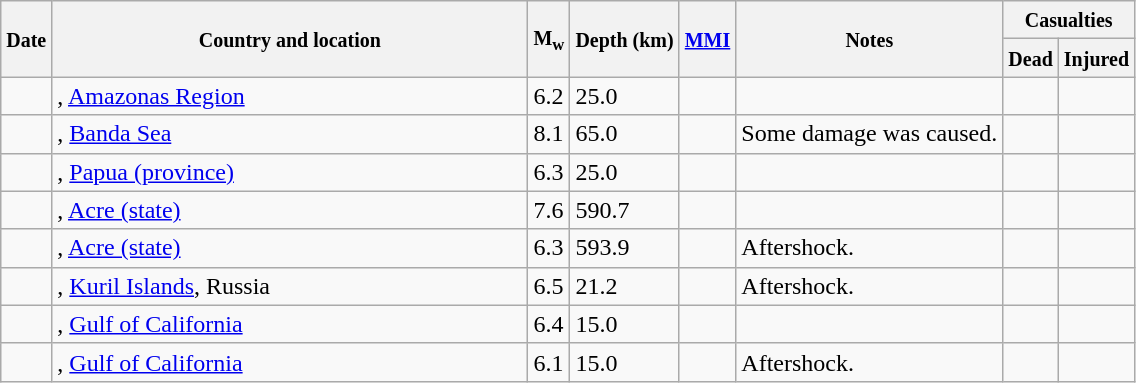<table class="wikitable sortable sort-under" style="border:1px black; margin-left:1em;">
<tr>
<th rowspan="2"><small>Date</small></th>
<th rowspan="2" style="width: 310px"><small>Country and location</small></th>
<th rowspan="2"><small>M<sub>w</sub></small></th>
<th rowspan="2"><small>Depth (km)</small></th>
<th rowspan="2"><small><a href='#'>MMI</a></small></th>
<th rowspan="2" class="unsortable"><small>Notes</small></th>
<th colspan="2"><small>Casualties</small></th>
</tr>
<tr>
<th><small>Dead</small></th>
<th><small>Injured</small></th>
</tr>
<tr>
<td></td>
<td>, <a href='#'>Amazonas Region</a></td>
<td>6.2</td>
<td>25.0</td>
<td></td>
<td></td>
<td></td>
<td></td>
</tr>
<tr>
<td></td>
<td>, <a href='#'>Banda Sea</a></td>
<td>8.1</td>
<td>65.0</td>
<td></td>
<td>Some damage was caused.</td>
<td></td>
<td></td>
</tr>
<tr>
<td></td>
<td>, <a href='#'>Papua (province)</a></td>
<td>6.3</td>
<td>25.0</td>
<td></td>
<td></td>
<td></td>
<td></td>
</tr>
<tr>
<td></td>
<td>, <a href='#'>Acre (state)</a></td>
<td>7.6</td>
<td>590.7</td>
<td></td>
<td></td>
<td></td>
<td></td>
</tr>
<tr>
<td></td>
<td>, <a href='#'>Acre (state)</a></td>
<td>6.3</td>
<td>593.9</td>
<td></td>
<td>Aftershock.</td>
<td></td>
<td></td>
</tr>
<tr>
<td></td>
<td>, <a href='#'>Kuril Islands</a>, Russia</td>
<td>6.5</td>
<td>21.2</td>
<td></td>
<td>Aftershock.</td>
<td></td>
<td></td>
</tr>
<tr>
<td></td>
<td>, <a href='#'>Gulf of California</a></td>
<td>6.4</td>
<td>15.0</td>
<td></td>
<td></td>
<td></td>
<td></td>
</tr>
<tr>
<td></td>
<td>, <a href='#'>Gulf of California</a></td>
<td>6.1</td>
<td>15.0</td>
<td></td>
<td>Aftershock.</td>
<td></td>
<td></td>
</tr>
</table>
